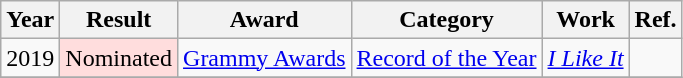<table class="wikitable">
<tr>
<th>Year</th>
<th>Result</th>
<th>Award</th>
<th>Category</th>
<th>Work</th>
<th>Ref.</th>
</tr>
<tr>
<td>2019</td>
<td style="background: #ffdddd">Nominated</td>
<td><a href='#'>Grammy Awards</a></td>
<td><a href='#'>Record of the Year</a></td>
<td><em><a href='#'>I Like It</a></em></td>
<td></td>
</tr>
<tr>
</tr>
</table>
